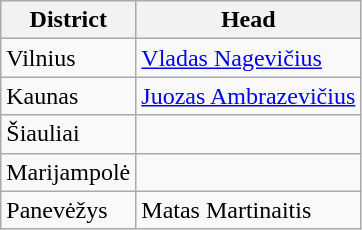<table class="wikitable">
<tr>
<th>District</th>
<th>Head</th>
</tr>
<tr>
<td>Vilnius</td>
<td><a href='#'>Vladas Nagevičius</a></td>
</tr>
<tr>
<td>Kaunas</td>
<td><a href='#'>Juozas Ambrazevičius</a></td>
</tr>
<tr>
<td>Šiauliai</td>
<td></td>
</tr>
<tr>
<td>Marijampolė</td>
<td></td>
</tr>
<tr>
<td>Panevėžys</td>
<td>Matas Martinaitis</td>
</tr>
</table>
